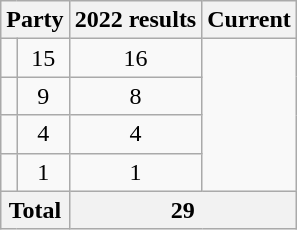<table class="wikitable">
<tr>
<th colspan=2>Party</th>
<th>2022 results</th>
<th>Current</th>
</tr>
<tr>
<td></td>
<td align=center>15</td>
<td align=center>16</td>
</tr>
<tr>
<td></td>
<td align=center>9</td>
<td align=center>8</td>
</tr>
<tr>
<td></td>
<td align=center>4</td>
<td align=center>4</td>
</tr>
<tr>
<td></td>
<td align=center>1</td>
<td align=center>1</td>
</tr>
<tr>
<th colspan=2>Total</th>
<th colspan="2" align="center">29</th>
</tr>
</table>
